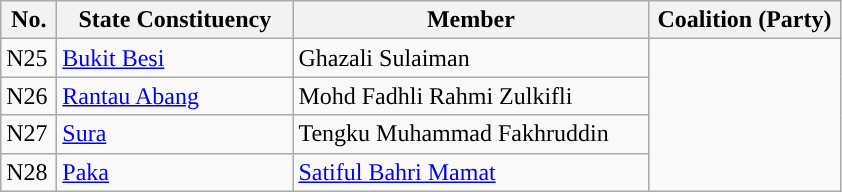<table class="wikitable">
<tr>
<th width="30">No.</th>
<th width="150">State Constituency</th>
<th width="230">Member</th>
<th width="120">Coalition (Party)</th>
</tr>
<tr>
<td>N25</td>
<td><a href='#'>Bukit Besi</a></td>
<td>Ghazali Sulaiman</td>
<td rowspan=4></td>
</tr>
<tr>
<td>N26</td>
<td><a href='#'>Rantau Abang</a></td>
<td>Mohd Fadhli Rahmi Zulkifli</td>
</tr>
<tr>
<td>N27</td>
<td><a href='#'>Sura</a></td>
<td>Tengku Muhammad Fakhruddin</td>
</tr>
<tr>
<td>N28</td>
<td><a href='#'>Paka</a></td>
<td><a href='#'>Satiful Bahri Mamat</a></td>
</tr>
</table>
